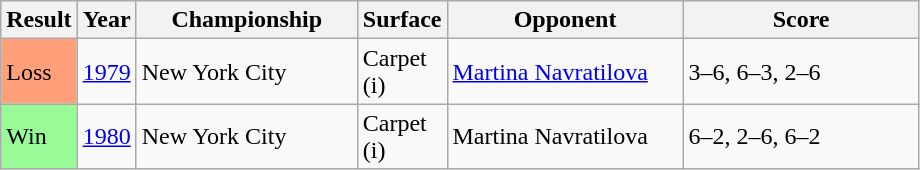<table class='sortable wikitable'>
<tr>
<th style="width:40px">Result</th>
<th style="width:30px">Year</th>
<th style="width:140px">Championship</th>
<th style="width:50px">Surface</th>
<th style="width:150px">Opponent</th>
<th style="width:150px" class="unsortable">Score</th>
</tr>
<tr>
<td style="background:#ffa07a;">Loss</td>
<td><a href='#'>1979</a></td>
<td>New York City</td>
<td>Carpet (i)</td>
<td> <a href='#'>Martina Navratilova</a></td>
<td>3–6, 6–3, 2–6</td>
</tr>
<tr>
<td style="background:#98fb98;">Win</td>
<td><a href='#'>1980</a></td>
<td>New York City</td>
<td>Carpet (i)</td>
<td> Martina Navratilova</td>
<td>6–2, 2–6, 6–2</td>
</tr>
</table>
